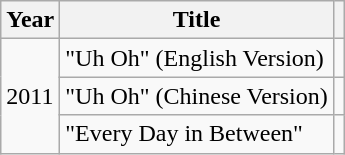<table class="wikitable sortable">
<tr>
<th>Year</th>
<th>Title</th>
<th class="unsortable"></th>
</tr>
<tr>
<td rowspan="3">2011</td>
<td>"Uh Oh" (English Version)</td>
<td align="center"></td>
</tr>
<tr>
<td>"Uh Oh" (Chinese Version)</td>
<td align="center"></td>
</tr>
<tr>
<td>"Every Day in Between"</td>
<td align="center"></td>
</tr>
</table>
